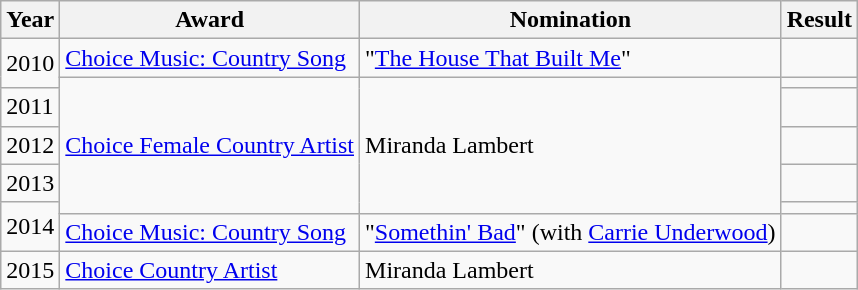<table class="wikitable">
<tr>
<th>Year</th>
<th>Award</th>
<th>Nomination</th>
<th>Result</th>
</tr>
<tr>
<td rowspan="2">2010</td>
<td><a href='#'>Choice Music: Country Song</a></td>
<td>"<a href='#'>The House That Built Me</a>"</td>
<td></td>
</tr>
<tr>
<td rowspan="5"><a href='#'>Choice Female Country Artist</a></td>
<td rowspan="5">Miranda Lambert</td>
<td></td>
</tr>
<tr>
<td>2011</td>
<td></td>
</tr>
<tr>
<td>2012</td>
<td></td>
</tr>
<tr>
<td>2013</td>
<td></td>
</tr>
<tr>
<td rowspan="2">2014</td>
<td></td>
</tr>
<tr>
<td><a href='#'>Choice Music: Country Song</a></td>
<td>"<a href='#'>Somethin' Bad</a>" (with <a href='#'>Carrie Underwood</a>)</td>
<td></td>
</tr>
<tr>
<td>2015</td>
<td><a href='#'>Choice Country Artist</a></td>
<td>Miranda Lambert</td>
<td></td>
</tr>
</table>
